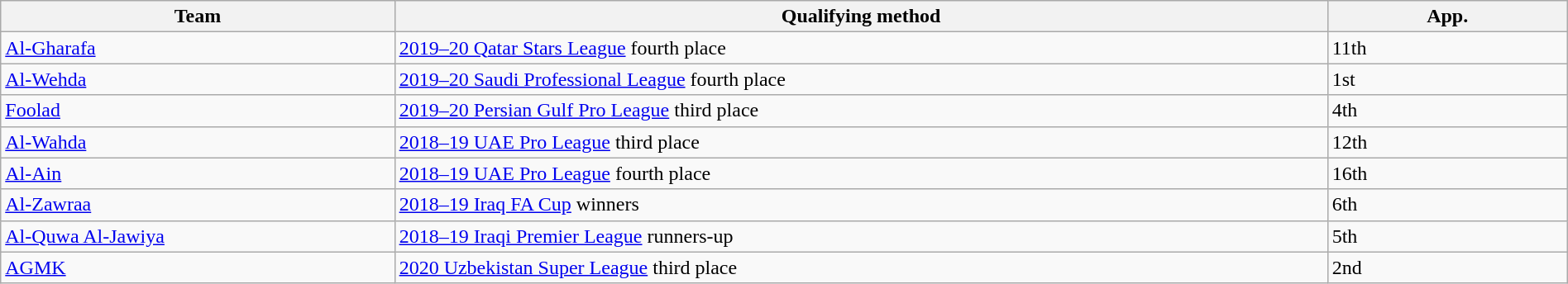<table class="wikitable" style="table-layout:fixed;width:100%;">
<tr>
<th width=25%>Team</th>
<th width=60%>Qualifying method</th>
<th width=15%>App. </th>
</tr>
<tr>
<td> <a href='#'>Al-Gharafa</a></td>
<td><a href='#'>2019–20 Qatar Stars League</a> fourth place</td>
<td>11th </td>
</tr>
<tr>
<td> <a href='#'>Al-Wehda</a></td>
<td><a href='#'>2019–20 Saudi Professional League</a> fourth place</td>
<td>1st</td>
</tr>
<tr>
<td> <a href='#'>Foolad</a></td>
<td><a href='#'>2019–20 Persian Gulf Pro League</a> third place</td>
<td>4th </td>
</tr>
<tr>
<td> <a href='#'>Al-Wahda</a></td>
<td><a href='#'>2018–19 UAE Pro League</a> third place</td>
<td>12th </td>
</tr>
<tr>
<td> <a href='#'>Al-Ain</a></td>
<td><a href='#'>2018–19 UAE Pro League</a> fourth place</td>
<td>16th </td>
</tr>
<tr>
<td> <a href='#'>Al-Zawraa</a></td>
<td><a href='#'>2018–19 Iraq FA Cup</a> winners</td>
<td>6th </td>
</tr>
<tr>
<td> <a href='#'>Al-Quwa Al-Jawiya</a></td>
<td><a href='#'>2018–19 Iraqi Premier League</a> runners-up</td>
<td>5th </td>
</tr>
<tr>
<td> <a href='#'>AGMK</a></td>
<td><a href='#'>2020 Uzbekistan Super League</a> third place</td>
<td>2nd </td>
</tr>
</table>
